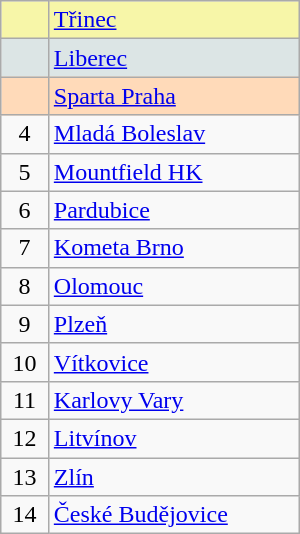<table class="wikitable" style="width:200px;">
<tr style="background:#F7F6A8;">
<td align=center></td>
<td><a href='#'>Třinec</a></td>
</tr>
<tr style="background:#DCE5E5;">
<td align=center></td>
<td><a href='#'>Liberec</a></td>
</tr>
<tr style="background:#FFDAB9;">
<td align=center></td>
<td><a href='#'>Sparta Praha</a></td>
</tr>
<tr>
<td align=center>4</td>
<td><a href='#'>Mladá Boleslav</a></td>
</tr>
<tr>
<td align=center>5</td>
<td><a href='#'>Mountfield HK</a></td>
</tr>
<tr>
<td align=center>6</td>
<td><a href='#'>Pardubice</a></td>
</tr>
<tr>
<td align=center>7</td>
<td><a href='#'>Kometa Brno</a></td>
</tr>
<tr>
<td align=center>8</td>
<td><a href='#'>Olomouc</a></td>
</tr>
<tr>
<td align=center>9</td>
<td><a href='#'>Plzeň</a></td>
</tr>
<tr>
<td align=center>10</td>
<td><a href='#'>Vítkovice</a></td>
</tr>
<tr>
<td align=center>11</td>
<td><a href='#'>Karlovy Vary</a></td>
</tr>
<tr>
<td align=center>12</td>
<td><a href='#'>Litvínov</a></td>
</tr>
<tr>
<td align=center>13</td>
<td><a href='#'>Zlín</a></td>
</tr>
<tr>
<td align=center>14</td>
<td><a href='#'>České Budějovice</a></td>
</tr>
</table>
